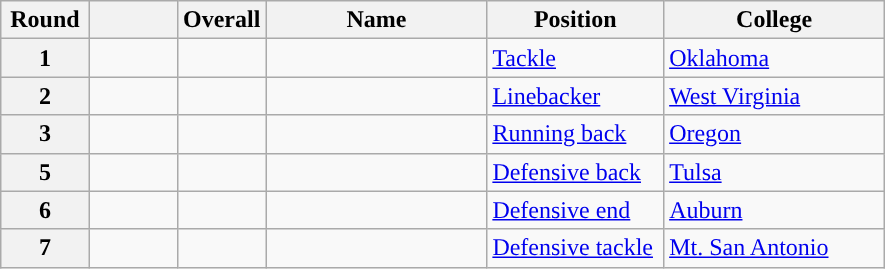<table class="wikitable sortable">
<tr>
<th scope="col" style="width: 10%;">Round</th>
<th scope="col" style="width: 10%;"></th>
<th scope="col" style="width: 10%;">Overall</th>
<th scope="col" style="width: 25%;">Name</th>
<th scope="col" style="width: 20%;">Position</th>
<th scope="col" style="width: 25%;">College</th>
</tr>
<tr>
<th scope="row">1</th>
<td></td>
<td></td>
<td></td>
<td><a href='#'>Tackle</a></td>
<td><a href='#'>Oklahoma</a></td>
</tr>
<tr>
<th scope="row">2</th>
<td></td>
<td></td>
<td></td>
<td><a href='#'>Linebacker</a></td>
<td><a href='#'>West Virginia</a></td>
</tr>
<tr>
<th scope="row">3</th>
<td></td>
<td></td>
<td></td>
<td><a href='#'>Running back</a></td>
<td><a href='#'>Oregon</a></td>
</tr>
<tr>
<th scope="row">5</th>
<td></td>
<td></td>
<td></td>
<td><a href='#'>Defensive back</a></td>
<td><a href='#'>Tulsa</a></td>
</tr>
<tr>
<th scope="row">6</th>
<td></td>
<td></td>
<td></td>
<td><a href='#'>Defensive end</a></td>
<td><a href='#'>Auburn</a></td>
</tr>
<tr>
<th scope="row">7</th>
<td></td>
<td></td>
<td></td>
<td><a href='#'>Defensive tackle</a></td>
<td><a href='#'>Mt. San Antonio</a></td>
</tr>
</table>
